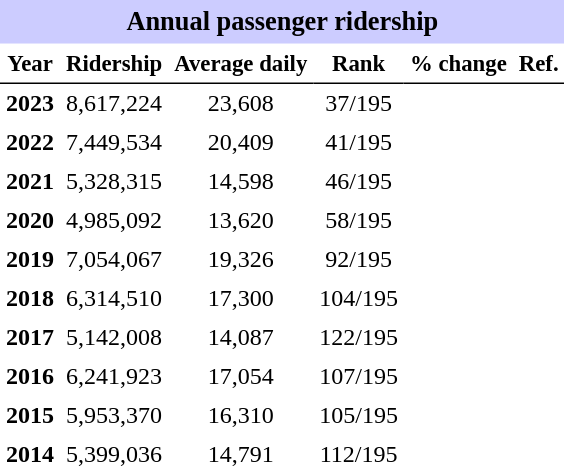<table class="toccolours" cellpadding="4" cellspacing="0" style="text-align:right;">
<tr>
<th colspan="6"  style="background-color:#ccf; background-color:#ccf; font-size:110%; text-align:center;">Annual passenger ridership</th>
</tr>
<tr style="font-size:95%; text-align:center">
<th style="border-bottom:1px solid black">Year</th>
<th style="border-bottom:1px solid black">Ridership</th>
<th style="border-bottom:1px solid black">Average daily</th>
<th style="border-bottom:1px solid black">Rank</th>
<th style="border-bottom:1px solid black">% change</th>
<th style="border-bottom:1px solid black">Ref.</th>
</tr>
<tr style="text-align:center;">
<td><strong>2023</strong></td>
<td>8,617,224</td>
<td>23,608</td>
<td>37/195</td>
<td></td>
<td></td>
</tr>
<tr style="text-align:center;">
<td><strong>2022</strong></td>
<td>7,449,534</td>
<td>20,409</td>
<td>41/195</td>
<td></td>
<td></td>
</tr>
<tr style="text-align:center;">
<td><strong>2021</strong></td>
<td>5,328,315</td>
<td>14,598</td>
<td>46/195</td>
<td></td>
<td></td>
</tr>
<tr style="text-align:center;">
<td><strong>2020</strong></td>
<td>4,985,092</td>
<td>13,620</td>
<td>58/195</td>
<td></td>
<td></td>
</tr>
<tr style="text-align:center;">
<td><strong>2019</strong></td>
<td>7,054,067</td>
<td>19,326</td>
<td>92/195</td>
<td></td>
<td></td>
</tr>
<tr style="text-align:center;">
<td><strong>2018</strong></td>
<td>6,314,510</td>
<td>17,300</td>
<td>104/195</td>
<td></td>
<td></td>
</tr>
<tr style="text-align:center;">
<td><strong>2017</strong></td>
<td>5,142,008</td>
<td>14,087</td>
<td>122/195</td>
<td></td>
<td></td>
</tr>
<tr style="text-align:center;">
<td><strong>2016</strong></td>
<td>6,241,923</td>
<td>17,054</td>
<td>107/195</td>
<td></td>
<td></td>
</tr>
<tr style="text-align:center;">
<td><strong>2015</strong></td>
<td>5,953,370</td>
<td>16,310</td>
<td>105/195</td>
<td></td>
<td></td>
</tr>
<tr style="text-align:center;">
<td><strong>2014</strong></td>
<td>5,399,036</td>
<td>14,791</td>
<td>112/195</td>
<td></td>
<td></td>
</tr>
</table>
